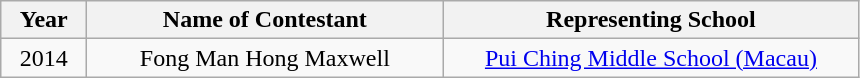<table class="wikitable" style="text-align:center;">
<tr>
<th width=50>Year</th>
<th width=230>Name of Contestant</th>
<th width=270>Representing School</th>
</tr>
<tr>
<td>2014</td>
<td>Fong Man Hong Maxwell</td>
<td><a href='#'>Pui Ching Middle School (Macau)</a></td>
</tr>
</table>
